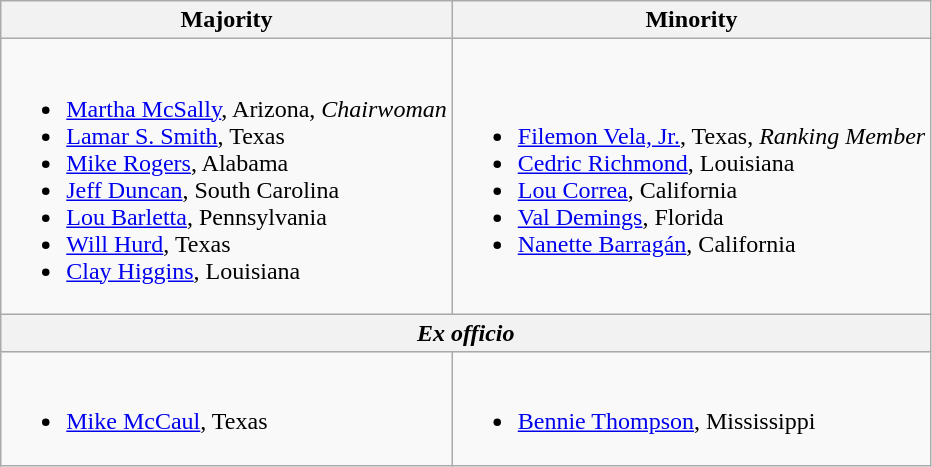<table class="wikitable">
<tr>
<th>Majority</th>
<th>Minority</th>
</tr>
<tr>
<td><br><ul><li><a href='#'>Martha McSally</a>, Arizona, <em>Chairwoman</em></li><li><a href='#'>Lamar S. Smith</a>, Texas</li><li><a href='#'>Mike Rogers</a>, Alabama</li><li><a href='#'>Jeff Duncan</a>, South Carolina</li><li><a href='#'>Lou Barletta</a>, Pennsylvania</li><li><a href='#'>Will Hurd</a>, Texas</li><li><a href='#'>Clay Higgins</a>, Louisiana</li></ul></td>
<td><br><ul><li><a href='#'>Filemon Vela, Jr.</a>, Texas, <em>Ranking Member</em></li><li><a href='#'>Cedric Richmond</a>, Louisiana</li><li><a href='#'>Lou Correa</a>, California</li><li><a href='#'>Val Demings</a>, Florida</li><li><a href='#'>Nanette Barragán</a>, California</li></ul></td>
</tr>
<tr>
<th colspan="2"><em>Ex officio</em></th>
</tr>
<tr>
<td><br><ul><li><a href='#'>Mike McCaul</a>, Texas</li></ul></td>
<td><br><ul><li><a href='#'>Bennie Thompson</a>, Mississippi</li></ul></td>
</tr>
</table>
